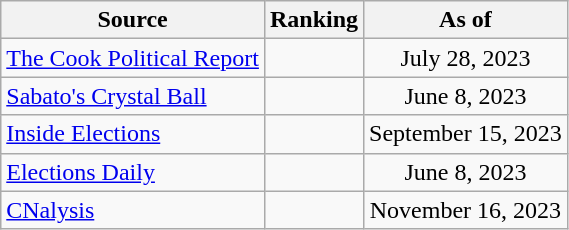<table class="wikitable" style="text-align:center">
<tr>
<th>Source</th>
<th>Ranking</th>
<th>As of</th>
</tr>
<tr>
<td align=left><a href='#'>The Cook Political Report</a></td>
<td></td>
<td>July 28, 2023</td>
</tr>
<tr>
<td align=left><a href='#'>Sabato's Crystal Ball</a></td>
<td></td>
<td>June 8, 2023</td>
</tr>
<tr>
<td align=left><a href='#'>Inside Elections</a></td>
<td></td>
<td>September 15, 2023</td>
</tr>
<tr>
<td align=left><a href='#'>Elections Daily</a></td>
<td></td>
<td>June 8, 2023</td>
</tr>
<tr>
<td align=left><a href='#'>CNalysis</a></td>
<td></td>
<td>November 16, 2023</td>
</tr>
</table>
